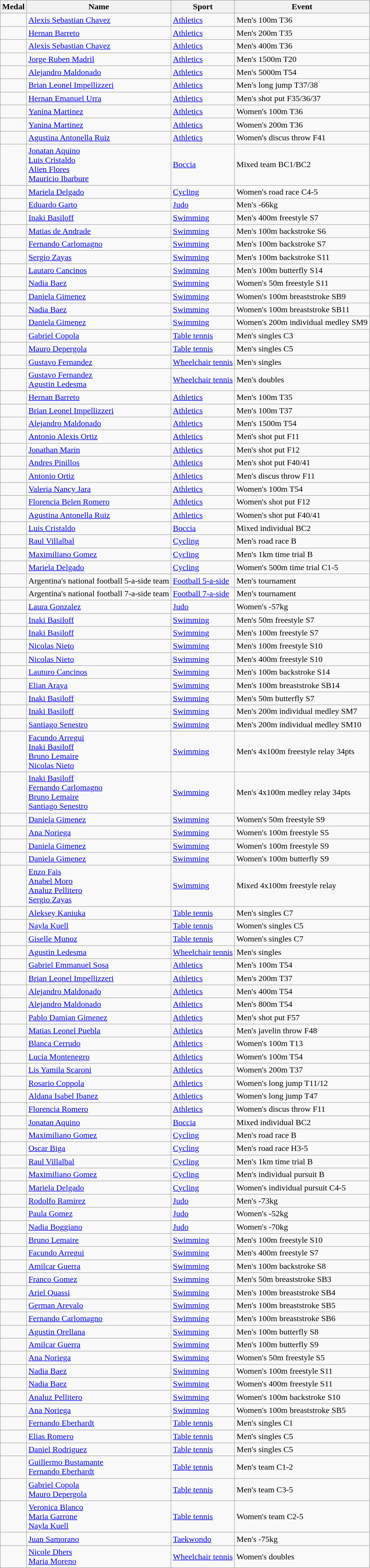<table class="wikitable">
<tr>
<th>Medal</th>
<th>Name</th>
<th>Sport</th>
<th>Event</th>
</tr>
<tr>
<td></td>
<td><a href='#'>Alexis Sebastian Chavez</a></td>
<td><a href='#'>Athletics</a></td>
<td>Men's 100m T36</td>
</tr>
<tr>
<td></td>
<td><a href='#'>Hernan Barreto</a></td>
<td><a href='#'>Athletics</a></td>
<td>Men's 200m T35</td>
</tr>
<tr>
<td></td>
<td><a href='#'>Alexis Sebastian Chavez</a></td>
<td><a href='#'>Athletics</a></td>
<td>Men's 400m T36</td>
</tr>
<tr>
<td></td>
<td><a href='#'>Jorge Ruben Madril</a></td>
<td><a href='#'>Athletics</a></td>
<td>Men's 1500m T20</td>
</tr>
<tr>
<td></td>
<td><a href='#'>Alejandro Maldonado</a></td>
<td><a href='#'>Athletics</a></td>
<td>Men's 5000m T54</td>
</tr>
<tr>
<td></td>
<td><a href='#'>Brian Leonel Impellizzeri</a></td>
<td><a href='#'>Athletics</a></td>
<td>Men's long jump T37/38</td>
</tr>
<tr>
<td></td>
<td><a href='#'>Hernan Emanuel Urra</a></td>
<td><a href='#'>Athletics</a></td>
<td>Men's shot put F35/36/37</td>
</tr>
<tr>
<td></td>
<td><a href='#'>Yanina Martinez</a></td>
<td><a href='#'>Athletics</a></td>
<td>Women's 100m T36</td>
</tr>
<tr>
<td></td>
<td><a href='#'>Yanina Martinez</a></td>
<td><a href='#'>Athletics</a></td>
<td>Women's 200m T36</td>
</tr>
<tr>
<td></td>
<td><a href='#'>Agustina Antonella Ruiz</a></td>
<td><a href='#'>Athletics</a></td>
<td>Women's discus throw F41</td>
</tr>
<tr>
<td></td>
<td><a href='#'>Jonatan Aquino</a><br><a href='#'>Luis Cristaldo</a><br><a href='#'>Alien Flores</a><br><a href='#'>Mauricio Ibarbure</a></td>
<td><a href='#'>Boccia</a></td>
<td>Mixed team BC1/BC2</td>
</tr>
<tr>
<td></td>
<td><a href='#'>Mariela Delgado</a></td>
<td><a href='#'>Cycling</a></td>
<td>Women's road race C4-5</td>
</tr>
<tr>
<td></td>
<td><a href='#'>Eduardo Garto</a></td>
<td><a href='#'>Judo</a></td>
<td>Men's -66kg</td>
</tr>
<tr>
<td></td>
<td><a href='#'>Inaki Basiloff</a></td>
<td><a href='#'>Swimming</a></td>
<td>Men's 400m freestyle S7</td>
</tr>
<tr>
<td></td>
<td><a href='#'>Matias de Andrade</a></td>
<td><a href='#'>Swimming</a></td>
<td>Men's 100m backstroke S6</td>
</tr>
<tr>
<td></td>
<td><a href='#'>Fernando Carlomagno</a></td>
<td><a href='#'>Swimming</a></td>
<td>Men's 100m backstroke S7</td>
</tr>
<tr>
<td></td>
<td><a href='#'>Sergio Zayas</a></td>
<td><a href='#'>Swimming</a></td>
<td>Men's 100m backstroke S11</td>
</tr>
<tr>
<td></td>
<td><a href='#'>Lautaro Cancinos</a></td>
<td><a href='#'>Swimming</a></td>
<td>Men's 100m butterfly S14</td>
</tr>
<tr>
<td></td>
<td><a href='#'>Nadia Baez</a></td>
<td><a href='#'>Swimming</a></td>
<td>Women's 50m freestyle S11</td>
</tr>
<tr>
<td></td>
<td><a href='#'>Daniela Gimenez</a></td>
<td><a href='#'>Swimming</a></td>
<td>Women's 100m breaststroke SB9</td>
</tr>
<tr>
<td></td>
<td><a href='#'>Nadia Baez</a></td>
<td><a href='#'>Swimming</a></td>
<td>Women's 100m breaststroke SB11</td>
</tr>
<tr>
<td></td>
<td><a href='#'>Daniela Gimenez</a></td>
<td><a href='#'>Swimming</a></td>
<td>Women's 200m individual medley SM9</td>
</tr>
<tr>
<td></td>
<td><a href='#'>Gabriel Copola</a></td>
<td><a href='#'>Table tennis</a></td>
<td>Men's singles C3</td>
</tr>
<tr>
<td></td>
<td><a href='#'>Mauro Depergola</a></td>
<td><a href='#'>Table tennis</a></td>
<td>Men's singles C5</td>
</tr>
<tr>
<td></td>
<td><a href='#'>Gustavo Fernandez</a></td>
<td><a href='#'>Wheelchair tennis</a></td>
<td>Men's singles</td>
</tr>
<tr>
<td></td>
<td><a href='#'>Gustavo Fernandez</a><br><a href='#'>Agustin Ledesma</a></td>
<td><a href='#'>Wheelchair tennis</a></td>
<td>Men's doubles</td>
</tr>
<tr>
<td></td>
<td><a href='#'>Hernan Barreto</a></td>
<td><a href='#'>Athletics</a></td>
<td>Men's 100m T35</td>
</tr>
<tr>
<td></td>
<td><a href='#'>Brian Leonel Impellizzeri</a></td>
<td><a href='#'>Athletics</a></td>
<td>Men's 100m T37</td>
</tr>
<tr>
<td></td>
<td><a href='#'>Alejandro Maldonado</a></td>
<td><a href='#'>Athletics</a></td>
<td>Men's 1500m T54</td>
</tr>
<tr>
<td></td>
<td><a href='#'>Antonio Alexis Ortiz</a></td>
<td><a href='#'>Athletics</a></td>
<td>Men's shot put F11</td>
</tr>
<tr>
<td></td>
<td><a href='#'>Jonathan Marin</a></td>
<td><a href='#'>Athletics</a></td>
<td>Men's shot put F12</td>
</tr>
<tr>
<td></td>
<td><a href='#'>Andres Pinillos</a></td>
<td><a href='#'>Athletics</a></td>
<td>Men's shot put F40/41</td>
</tr>
<tr>
<td></td>
<td><a href='#'>Antonio Ortiz</a></td>
<td><a href='#'>Athletics</a></td>
<td>Men's discus throw F11</td>
</tr>
<tr>
<td></td>
<td><a href='#'>Valeria Nancy Jara</a></td>
<td><a href='#'>Athletics</a></td>
<td>Women's 100m T54</td>
</tr>
<tr>
<td></td>
<td><a href='#'>Florencia Belen Romero</a></td>
<td><a href='#'>Athletics</a></td>
<td>Women's shot put F12</td>
</tr>
<tr>
<td></td>
<td><a href='#'>Agustina Antonella Ruiz</a></td>
<td><a href='#'>Athletics</a></td>
<td>Women's shot put F40/41</td>
</tr>
<tr>
<td></td>
<td><a href='#'>Luis Cristaldo</a></td>
<td><a href='#'>Boccia</a></td>
<td>Mixed individual BC2</td>
</tr>
<tr>
<td></td>
<td><a href='#'>Raul Villalbal</a></td>
<td><a href='#'>Cycling</a></td>
<td>Men's road race B</td>
</tr>
<tr>
<td></td>
<td><a href='#'>Maximiliano Gomez</a></td>
<td><a href='#'>Cycling</a></td>
<td>Men's 1km time trial B</td>
</tr>
<tr>
<td></td>
<td><a href='#'>Mariela Delgado</a></td>
<td><a href='#'>Cycling</a></td>
<td>Women's 500m time trial C1-5</td>
</tr>
<tr>
<td></td>
<td>Argentina's national football 5-a-side team</td>
<td><a href='#'>Football 5-a-side</a></td>
<td>Men's tournament</td>
</tr>
<tr>
<td></td>
<td>Argentina's national football 7-a-side team</td>
<td><a href='#'>Football 7-a-side</a></td>
<td>Men's tournament</td>
</tr>
<tr>
<td></td>
<td><a href='#'>Laura Gonzalez</a></td>
<td><a href='#'>Judo</a></td>
<td>Women's -57kg</td>
</tr>
<tr>
<td></td>
<td><a href='#'>Inaki Basiloff</a></td>
<td><a href='#'>Swimming</a></td>
<td>Men's 50m freestyle S7</td>
</tr>
<tr>
<td></td>
<td><a href='#'>Inaki Basiloff</a></td>
<td><a href='#'>Swimming</a></td>
<td>Men's 100m freestyle S7</td>
</tr>
<tr>
<td></td>
<td><a href='#'>Nicolas Nieto</a></td>
<td><a href='#'>Swimming</a></td>
<td>Men's 100m freestyle S10</td>
</tr>
<tr>
<td></td>
<td><a href='#'>Nicolas Nieto</a></td>
<td><a href='#'>Swimming</a></td>
<td>Men's 400m freestyle S10</td>
</tr>
<tr>
<td></td>
<td><a href='#'>Lauturo Cancinos</a></td>
<td><a href='#'>Swimming</a></td>
<td>Men's 100m backstroke S14</td>
</tr>
<tr>
<td></td>
<td><a href='#'>Elian Araya</a></td>
<td><a href='#'>Swimming</a></td>
<td>Men's 100m breaststroke SB14</td>
</tr>
<tr>
<td></td>
<td><a href='#'>Inaki Basiloff</a></td>
<td><a href='#'>Swimming</a></td>
<td>Men's 50m butterfly S7</td>
</tr>
<tr>
<td></td>
<td><a href='#'>Inaki Basiloff</a></td>
<td><a href='#'>Swimming</a></td>
<td>Men's 200m individual medley SM7</td>
</tr>
<tr>
<td></td>
<td><a href='#'>Santiago Senestro</a></td>
<td><a href='#'>Swimming</a></td>
<td>Men's 200m individual medley SM10</td>
</tr>
<tr>
<td></td>
<td><a href='#'>Facundo Arregui</a><br><a href='#'>Inaki Basiloff</a><br><a href='#'>Bruno Lemaire</a><br><a href='#'>Nicolas Nieto</a></td>
<td><a href='#'>Swimming</a></td>
<td>Men's 4x100m freestyle relay 34pts</td>
</tr>
<tr>
<td></td>
<td><a href='#'>Inaki Basiloff</a><br><a href='#'>Fernando Carlomagno</a><br><a href='#'>Bruno Lemaire</a><br><a href='#'>Santiago Senestro</a></td>
<td><a href='#'>Swimming</a></td>
<td>Men's 4x100m medley relay 34pts</td>
</tr>
<tr>
<td></td>
<td><a href='#'>Daniela Gimenez</a></td>
<td><a href='#'>Swimming</a></td>
<td>Women's 50m freestyle S9</td>
</tr>
<tr>
<td></td>
<td><a href='#'>Ana Noriega</a></td>
<td><a href='#'>Swimming</a></td>
<td>Women's 100m freestyle S5</td>
</tr>
<tr>
<td></td>
<td><a href='#'>Daniela Gimenez</a></td>
<td><a href='#'>Swimming</a></td>
<td>Women's 100m freestyle S9</td>
</tr>
<tr>
<td></td>
<td><a href='#'>Daniela Gimenez</a></td>
<td><a href='#'>Swimming</a></td>
<td>Women's 100m butterfly S9</td>
</tr>
<tr>
<td></td>
<td><a href='#'>Enzo Fais</a><br><a href='#'>Anabel Moro</a><br><a href='#'>Analuz Pellitero</a><br><a href='#'>Sergio Zayas</a></td>
<td><a href='#'>Swimming</a></td>
<td>Mixed 4x100m freestyle relay</td>
</tr>
<tr>
<td></td>
<td><a href='#'>Aleksey Kaniuka</a></td>
<td><a href='#'>Table tennis</a></td>
<td>Men's singles C7</td>
</tr>
<tr>
<td></td>
<td><a href='#'>Nayla Kuell</a></td>
<td><a href='#'>Table tennis</a></td>
<td>Women's singles C5</td>
</tr>
<tr>
<td></td>
<td><a href='#'>Giselle Munoz</a></td>
<td><a href='#'>Table tennis</a></td>
<td>Women's singles C7</td>
</tr>
<tr>
<td></td>
<td><a href='#'>Agustin Ledesma</a></td>
<td><a href='#'>Wheelchair tennis</a></td>
<td>Men's singles</td>
</tr>
<tr>
<td></td>
<td><a href='#'>Gabriel Emmanuel Sosa</a></td>
<td><a href='#'>Athletics</a></td>
<td>Men's 100m T54</td>
</tr>
<tr>
<td></td>
<td><a href='#'>Brian Leonel Impellizzeri</a></td>
<td><a href='#'>Athletics</a></td>
<td>Men's 200m T37</td>
</tr>
<tr>
<td></td>
<td><a href='#'>Alejandro Maldonado</a></td>
<td><a href='#'>Athletics</a></td>
<td>Men's 400m T54</td>
</tr>
<tr>
<td></td>
<td><a href='#'>Alejandro Maldonado</a></td>
<td><a href='#'>Athletics</a></td>
<td>Men's 800m T54</td>
</tr>
<tr>
<td></td>
<td><a href='#'>Pablo Damian Gimenez</a></td>
<td><a href='#'>Athletics</a></td>
<td>Men's shot put F57</td>
</tr>
<tr>
<td></td>
<td><a href='#'>Matias Leonel Puebla</a></td>
<td><a href='#'>Athletics</a></td>
<td>Men's javelin throw F48</td>
</tr>
<tr>
<td></td>
<td><a href='#'>Blanca Cerrudo</a></td>
<td><a href='#'>Athletics</a></td>
<td>Women's 100m T13</td>
</tr>
<tr>
<td></td>
<td><a href='#'>Lucia Montenegro</a></td>
<td><a href='#'>Athletics</a></td>
<td>Women's 100m T54</td>
</tr>
<tr>
<td></td>
<td><a href='#'>Lis Yamila Scaroni</a></td>
<td><a href='#'>Athletics</a></td>
<td>Women's 200m T37</td>
</tr>
<tr>
<td></td>
<td><a href='#'>Rosario Coppola</a></td>
<td><a href='#'>Athletics</a></td>
<td>Women's long jump T11/12</td>
</tr>
<tr>
<td></td>
<td><a href='#'>Aldana Isabel Ibanez</a></td>
<td><a href='#'>Athletics</a></td>
<td>Women's long jump T47</td>
</tr>
<tr>
<td></td>
<td><a href='#'>Florencia Romero</a></td>
<td><a href='#'>Athletics</a></td>
<td>Women's discus throw F11</td>
</tr>
<tr>
<td></td>
<td><a href='#'>Jonatan Aquino</a></td>
<td><a href='#'>Boccia</a></td>
<td>Mixed individual BC2</td>
</tr>
<tr>
<td></td>
<td><a href='#'>Maximiliano Gomez</a></td>
<td><a href='#'>Cycling</a></td>
<td>Men's road race B</td>
</tr>
<tr>
<td></td>
<td><a href='#'>Oscar Biga</a></td>
<td><a href='#'>Cycling</a></td>
<td>Men's road race H3-5</td>
</tr>
<tr>
<td></td>
<td><a href='#'>Raul Villalbal</a></td>
<td><a href='#'>Cycling</a></td>
<td>Men's 1km time trial B</td>
</tr>
<tr>
<td></td>
<td><a href='#'>Maximiliano Gomez</a></td>
<td><a href='#'>Cycling</a></td>
<td>Men's individual pursuit B</td>
</tr>
<tr>
<td></td>
<td><a href='#'>Mariela Delgado</a></td>
<td><a href='#'>Cycling</a></td>
<td>Women's individual pursuit C4-5</td>
</tr>
<tr>
<td></td>
<td><a href='#'>Rodolfo Ramirez</a></td>
<td><a href='#'>Judo</a></td>
<td>Men's -73kg</td>
</tr>
<tr>
<td></td>
<td><a href='#'>Paula Gomez</a></td>
<td><a href='#'>Judo</a></td>
<td>Women's -52kg</td>
</tr>
<tr>
<td></td>
<td><a href='#'>Nadia Boggiano</a></td>
<td><a href='#'>Judo</a></td>
<td>Women's -70kg</td>
</tr>
<tr>
<td></td>
<td><a href='#'>Bruno Lemaire</a></td>
<td><a href='#'>Swimming</a></td>
<td>Men's 100m freestyle S10</td>
</tr>
<tr>
<td></td>
<td><a href='#'>Facundo Arregui</a></td>
<td><a href='#'>Swimming</a></td>
<td>Men's 400m freestyle S7</td>
</tr>
<tr>
<td></td>
<td><a href='#'>Amilcar Guerra</a></td>
<td><a href='#'>Swimming</a></td>
<td>Men's 100m backstroke S8</td>
</tr>
<tr>
<td></td>
<td><a href='#'>Franco Gomez</a></td>
<td><a href='#'>Swimming</a></td>
<td>Men's 50m breaststroke SB3</td>
</tr>
<tr>
<td></td>
<td><a href='#'>Ariel Quassi</a></td>
<td><a href='#'>Swimming</a></td>
<td>Men's 100m breaststroke SB4</td>
</tr>
<tr>
<td></td>
<td><a href='#'>German Arevalo</a></td>
<td><a href='#'>Swimming</a></td>
<td>Men's 100m breaststroke SB5</td>
</tr>
<tr>
<td></td>
<td><a href='#'>Fernando Carlomagno</a></td>
<td><a href='#'>Swimming</a></td>
<td>Men's 100m breaststroke SB6</td>
</tr>
<tr>
<td></td>
<td><a href='#'>Agustin Orellana</a></td>
<td><a href='#'>Swimming</a></td>
<td>Men's 100m butterfly S8</td>
</tr>
<tr>
<td></td>
<td><a href='#'>Amilcar Guerra</a></td>
<td><a href='#'>Swimming</a></td>
<td>Men's 100m butterfly S9</td>
</tr>
<tr>
<td></td>
<td><a href='#'>Ana Noriega</a></td>
<td><a href='#'>Swimming</a></td>
<td>Women's 50m freestyle S5</td>
</tr>
<tr>
<td></td>
<td><a href='#'>Nadia Baez</a></td>
<td><a href='#'>Swimming</a></td>
<td>Women's 100m freestyle S11</td>
</tr>
<tr>
<td></td>
<td><a href='#'>Nadia Baez</a></td>
<td><a href='#'>Swimming</a></td>
<td>Women's 400m freestyle S11</td>
</tr>
<tr>
<td></td>
<td><a href='#'>Analuz Pellitero</a></td>
<td><a href='#'>Swimming</a></td>
<td>Women's 100m backstroke S10</td>
</tr>
<tr>
<td></td>
<td><a href='#'>Ana Noriega</a></td>
<td><a href='#'>Swimming</a></td>
<td>Women's 100m breaststroke SB5</td>
</tr>
<tr>
<td></td>
<td><a href='#'>Fernando Eberhardt</a></td>
<td><a href='#'>Table tennis</a></td>
<td>Men's singles C1</td>
</tr>
<tr>
<td></td>
<td><a href='#'>Elias Romero</a></td>
<td><a href='#'>Table tennis</a></td>
<td>Men's singles C5</td>
</tr>
<tr>
<td></td>
<td><a href='#'>Daniel Rodriguez</a></td>
<td><a href='#'>Table tennis</a></td>
<td>Men's singles C5</td>
</tr>
<tr>
<td></td>
<td><a href='#'>Guillermo Bustamante</a><br><a href='#'>Fernando Eberhardt</a></td>
<td><a href='#'>Table tennis</a></td>
<td>Men's team C1-2</td>
</tr>
<tr>
<td></td>
<td><a href='#'>Gabriel Copola</a><br><a href='#'>Mauro Depergola</a></td>
<td><a href='#'>Table tennis</a></td>
<td>Men's team C3-5</td>
</tr>
<tr>
<td></td>
<td><a href='#'>Veronica Blanco</a><br><a href='#'>Maria Garrone</a><br><a href='#'>Nayla Kuell</a></td>
<td><a href='#'>Table tennis</a></td>
<td>Women's team C2-5</td>
</tr>
<tr>
<td></td>
<td><a href='#'>Juan Samorano</a></td>
<td><a href='#'>Taekwondo</a></td>
<td>Men's -75kg</td>
</tr>
<tr>
<td></td>
<td><a href='#'>Nicole Dhers</a><br><a href='#'>Maria Moreno</a></td>
<td><a href='#'>Wheelchair tennis</a></td>
<td>Women's doubles</td>
</tr>
</table>
